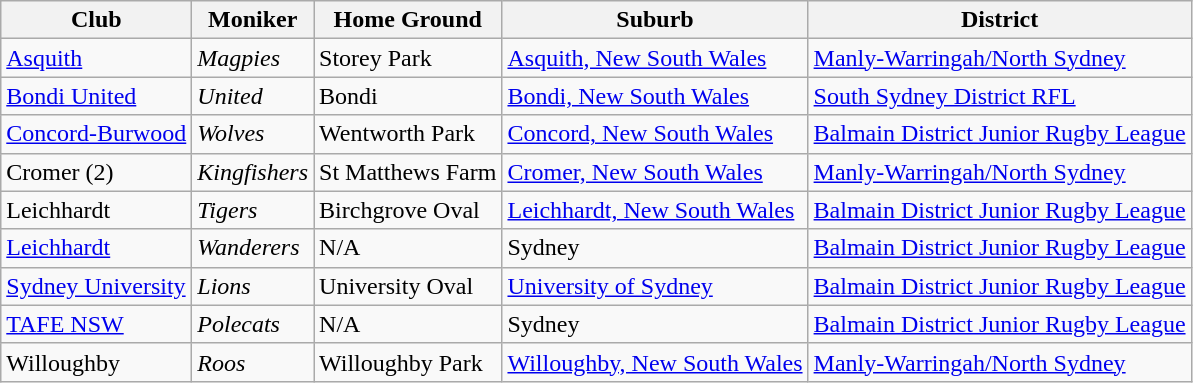<table class="wikitable">
<tr>
<th>Club</th>
<th>Moniker</th>
<th>Home Ground</th>
<th>Suburb</th>
<th>District</th>
</tr>
<tr>
<td> <a href='#'>Asquith</a></td>
<td><em>Magpies</em></td>
<td>Storey Park</td>
<td><a href='#'>Asquith, New South Wales</a></td>
<td><a href='#'>Manly-Warringah/North Sydney</a></td>
</tr>
<tr>
<td> <a href='#'>Bondi United</a></td>
<td><em>United</em></td>
<td>Bondi</td>
<td><a href='#'>Bondi, New South Wales</a></td>
<td><a href='#'>South Sydney District RFL</a></td>
</tr>
<tr>
<td> <a href='#'>Concord-Burwood</a></td>
<td><em>Wolves</em></td>
<td>Wentworth Park</td>
<td><a href='#'>Concord, New South Wales</a></td>
<td><a href='#'>Balmain District Junior Rugby League</a></td>
</tr>
<tr>
<td> Cromer (2)</td>
<td><em>Kingfishers</em></td>
<td>St Matthews Farm</td>
<td><a href='#'>Cromer, New South Wales</a></td>
<td><a href='#'>Manly-Warringah/North Sydney</a></td>
</tr>
<tr>
<td> Leichhardt</td>
<td><em>Tigers</em></td>
<td>Birchgrove Oval</td>
<td><a href='#'>Leichhardt, New South Wales</a></td>
<td><a href='#'>Balmain District Junior Rugby League</a></td>
</tr>
<tr>
<td> <a href='#'>Leichhardt</a></td>
<td><em>Wanderers</em></td>
<td>N/A</td>
<td>Sydney</td>
<td><a href='#'>Balmain District Junior Rugby League</a></td>
</tr>
<tr>
<td> <a href='#'>Sydney University</a></td>
<td><em>Lions</em></td>
<td>University Oval</td>
<td><a href='#'>University of Sydney</a></td>
<td><a href='#'>Balmain District Junior Rugby League</a></td>
</tr>
<tr>
<td> <a href='#'>TAFE NSW</a></td>
<td><em>Polecats</em></td>
<td>N/A</td>
<td>Sydney</td>
<td><a href='#'>Balmain District Junior Rugby League</a></td>
</tr>
<tr>
<td> Willoughby</td>
<td><em>Roos</em></td>
<td>Willoughby Park</td>
<td><a href='#'>Willoughby, New South Wales</a></td>
<td><a href='#'>Manly-Warringah/North Sydney</a></td>
</tr>
</table>
